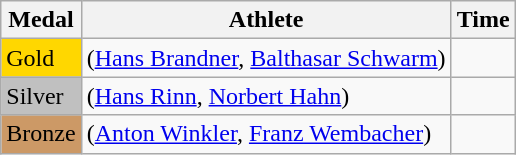<table class="wikitable">
<tr>
<th>Medal</th>
<th>Athlete</th>
<th>Time</th>
</tr>
<tr>
<td bgcolor="gold">Gold</td>
<td> (<a href='#'>Hans Brandner</a>, <a href='#'>Balthasar Schwarm</a>)</td>
<td></td>
</tr>
<tr>
<td bgcolor="silver">Silver</td>
<td> (<a href='#'>Hans Rinn</a>, <a href='#'>Norbert Hahn</a>)</td>
<td></td>
</tr>
<tr>
<td bgcolor="CC9966">Bronze</td>
<td> (<a href='#'>Anton Winkler</a>, <a href='#'>Franz Wembacher</a>)</td>
<td></td>
</tr>
</table>
